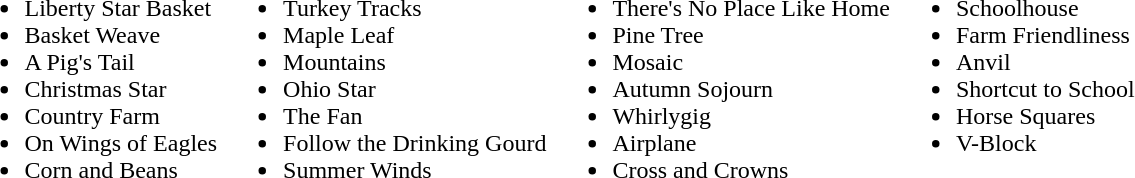<table>
<tr ---- valign="top">
<td><br><ul><li>Liberty Star Basket</li><li>Basket Weave</li><li>A Pig's Tail</li><li>Christmas Star</li><li>Country Farm</li><li>On Wings of Eagles</li><li>Corn and Beans</li></ul></td>
<td><br><ul><li>Turkey Tracks</li><li>Maple Leaf</li><li>Mountains</li><li>Ohio Star</li><li>The Fan</li><li>Follow the Drinking Gourd</li><li>Summer Winds</li></ul></td>
<td><br><ul><li>There's No Place Like Home</li><li>Pine Tree</li><li>Mosaic</li><li>Autumn Sojourn</li><li>Whirlygig</li><li>Airplane</li><li>Cross and Crowns</li></ul></td>
<td><br><ul><li>Schoolhouse</li><li>Farm Friendliness</li><li>Anvil</li><li>Shortcut to School</li><li>Horse Squares</li><li>V-Block</li></ul></td>
</tr>
</table>
